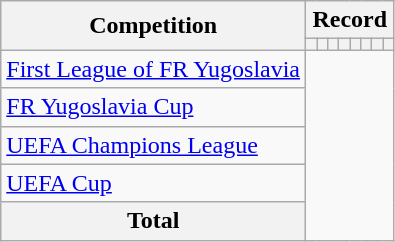<table class="wikitable" style="text-align: left">
<tr>
<th rowspan=2>Competition</th>
<th colspan=8>Record</th>
</tr>
<tr>
<th></th>
<th></th>
<th></th>
<th></th>
<th></th>
<th></th>
<th></th>
<th></th>
</tr>
<tr>
<td><a href='#'>First League of FR Yugoslavia</a><br></td>
</tr>
<tr>
<td><a href='#'>FR Yugoslavia Cup</a><br></td>
</tr>
<tr>
<td><a href='#'>UEFA Champions League</a><br></td>
</tr>
<tr>
<td><a href='#'>UEFA Cup</a><br></td>
</tr>
<tr>
<th>Total<br></th>
</tr>
</table>
